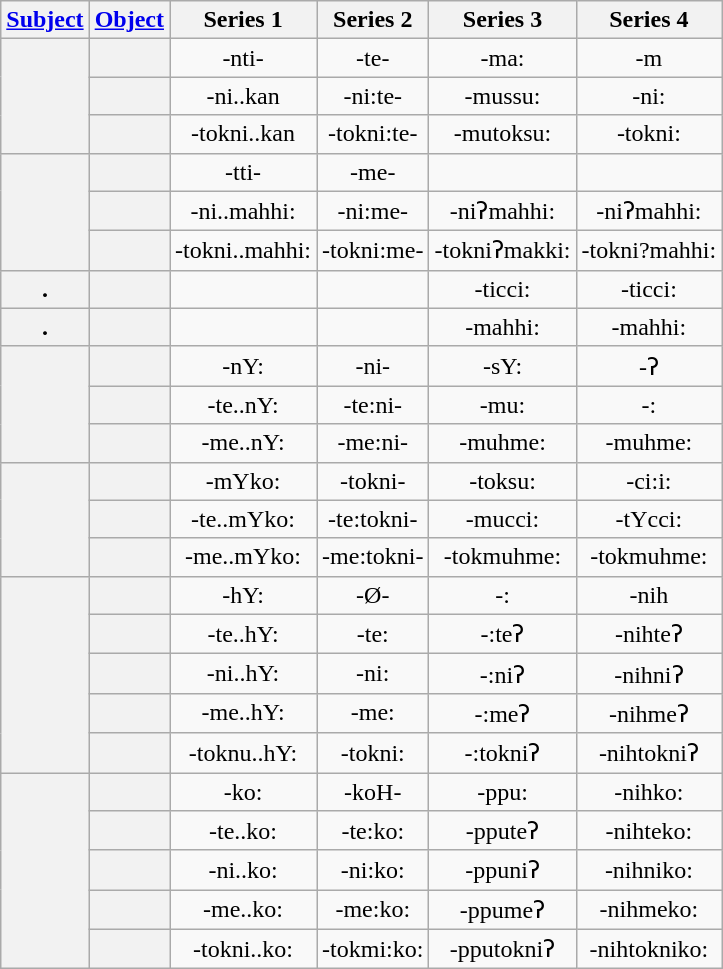<table class="wikitable" style="text-align:center;">
<tr>
<th><a href='#'>Subject</a></th>
<th><a href='#'>Object</a></th>
<th>Series 1</th>
<th>Series 2</th>
<th>Series 3</th>
<th>Series 4</th>
</tr>
<tr>
<th rowspan=3></th>
<th> </th>
<td>-nti-</td>
<td>-te-</td>
<td>-ma:</td>
<td>-m</td>
</tr>
<tr>
<th></th>
<td>-ni..kan</td>
<td>-ni:te-</td>
<td>-mussu:</td>
<td>-ni:</td>
</tr>
<tr>
<th></th>
<td>-tokni..kan</td>
<td>-tokni:te-</td>
<td>-mutoksu:</td>
<td>-tokni:</td>
</tr>
<tr>
<th rowspan=3></th>
<th> </th>
<td>-tti-</td>
<td>-me-</td>
<td> </td>
<td> </td>
</tr>
<tr>
<th></th>
<td>-ni..mahhi:</td>
<td>-ni:me-</td>
<td>-niʔmahhi:</td>
<td>-niʔmahhi:</td>
</tr>
<tr>
<th></th>
<td>-tokni..mahhi:</td>
<td>-tokni:me-</td>
<td>-tokniʔmakki:</td>
<td>-tokni?mahhi:</td>
</tr>
<tr>
<th>.</th>
<th> </th>
<td> </td>
<td> </td>
<td>-ticci:</td>
<td>-ticci:</td>
</tr>
<tr>
<th>.</th>
<th> </th>
<td> </td>
<td> </td>
<td>-mahhi:</td>
<td>-mahhi:</td>
</tr>
<tr>
<th rowspan=3></th>
<th> </th>
<td>-nY:</td>
<td>-ni-</td>
<td>-sY:</td>
<td>-ʔ</td>
</tr>
<tr>
<th></th>
<td>-te..nY:</td>
<td>-te:ni-</td>
<td>-mu:</td>
<td>-:</td>
</tr>
<tr>
<th></th>
<td>-me..nY:</td>
<td>-me:ni-</td>
<td>-muhme:</td>
<td>-muhme:</td>
</tr>
<tr>
<th rowspan=3></th>
<th> </th>
<td>-mYko:</td>
<td>-tokni-</td>
<td>-toksu:</td>
<td>-ci:i:</td>
</tr>
<tr>
<th></th>
<td>-te..mYko:</td>
<td>-te:tokni-</td>
<td>-mucci:</td>
<td>-tYcci:</td>
</tr>
<tr>
<th></th>
<td>-me..mYko:</td>
<td>-me:tokni-</td>
<td>-tokmuhme:</td>
<td>-tokmuhme:</td>
</tr>
<tr>
<th rowspan=5></th>
<th> </th>
<td>-hY:</td>
<td>-Ø-</td>
<td>-:</td>
<td>-nih</td>
</tr>
<tr>
<th></th>
<td>-te..hY:</td>
<td>-te:</td>
<td>-:teʔ</td>
<td>-nihteʔ</td>
</tr>
<tr>
<th></th>
<td>-ni..hY:</td>
<td>-ni:</td>
<td>-:niʔ</td>
<td>-nihniʔ</td>
</tr>
<tr>
<th></th>
<td>-me..hY:</td>
<td>-me:</td>
<td>-:meʔ</td>
<td>-nihmeʔ</td>
</tr>
<tr>
<th></th>
<td>-toknu..hY:</td>
<td>-tokni:</td>
<td>-:tokniʔ</td>
<td>-nihtokniʔ</td>
</tr>
<tr>
<th rowspan=5></th>
<th> </th>
<td>-ko:</td>
<td>-koH-</td>
<td>-ppu:</td>
<td>-nihko:</td>
</tr>
<tr>
<th></th>
<td>-te..ko:</td>
<td>-te:ko:</td>
<td>-pputeʔ</td>
<td>-nihteko:</td>
</tr>
<tr>
<th></th>
<td>-ni..ko:</td>
<td>-ni:ko:</td>
<td>-ppuniʔ</td>
<td>-nihniko:</td>
</tr>
<tr>
<th></th>
<td>-me..ko:</td>
<td>-me:ko:</td>
<td>-ppumeʔ</td>
<td>-nihmeko:</td>
</tr>
<tr>
<th></th>
<td>-tokni..ko:</td>
<td>-tokmi:ko:</td>
<td>-pputokniʔ</td>
<td>-nihtokniko:</td>
</tr>
</table>
